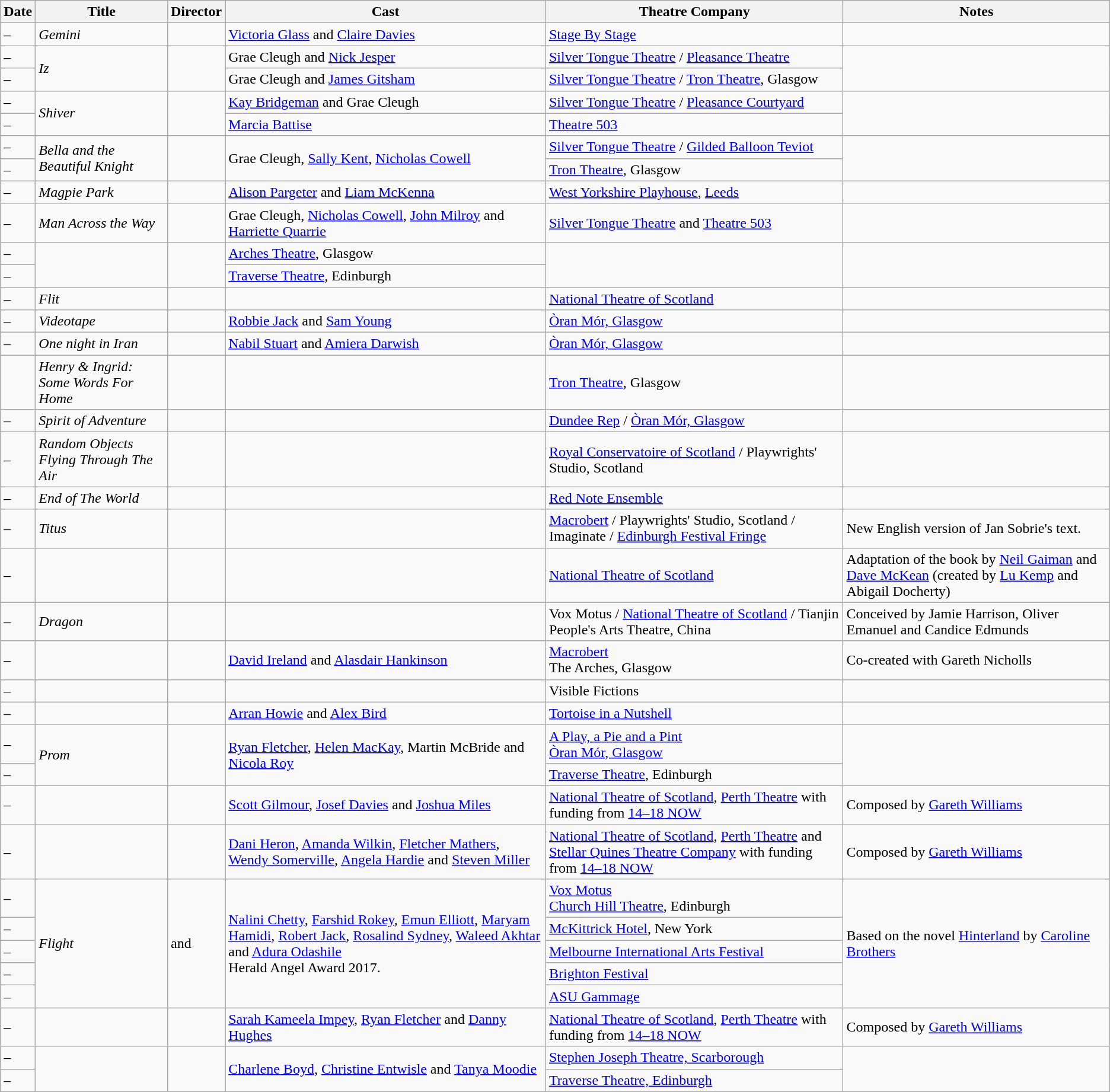<table class="wikitable sortable" style="font-size: 100%; background: #f9f9f9">
<tr>
<th>Date</th>
<th>Title</th>
<th>Director</th>
<th class="unsortable">Cast</th>
<th class="unsortable">Theatre Company</th>
<th class="unsortable">Notes<br></th>
</tr>
<tr id="Gemini">
<td> – </td>
<td><em>Gemini</em></td>
<td></td>
<td><a href='#'>Victoria Glass</a> and <a href='#'>Claire Davies</a></td>
<td><a href='#'>Stage By Stage</a></td>
<td></td>
</tr>
<tr id="Iz">
<td> – </td>
<td rowspan=2><em>Iz</em> </td>
<td rowspan=2></td>
<td>Grae Cleugh and <a href='#'>Nick Jesper</a></td>
<td><a href='#'>Silver Tongue Theatre</a> / <a href='#'>Pleasance Theatre</a></td>
<td rowspan=2></td>
</tr>
<tr id="Iz 2">
<td> – </td>
<td>Grae Cleugh and <a href='#'>James Gitsham</a></td>
<td><a href='#'>Silver Tongue Theatre</a> / <a href='#'>Tron Theatre</a>, Glasgow</td>
</tr>
<tr id="Shiver">
<td> – </td>
<td rowspan=2><em>Shiver</em> </td>
<td rowspan=2></td>
<td><a href='#'>Kay Bridgeman</a> and Grae Cleugh</td>
<td><a href='#'>Silver Tongue Theatre</a> / <a href='#'>Pleasance Courtyard</a></td>
<td rowspan=2></td>
</tr>
<tr>
<td> – </td>
<td><a href='#'>Marcia Battise</a></td>
<td><a href='#'>Theatre 503</a></td>
</tr>
<tr id="Bella and the Beautiful Knight">
<td> – </td>
<td rowspan=2><em>Bella and the Beautiful Knight</em> </td>
<td rowspan=2></td>
<td rowspan=2>Grae Cleugh, <a href='#'>Sally Kent</a>, <a href='#'>Nicholas Cowell</a></td>
<td><a href='#'>Silver Tongue Theatre</a> / <a href='#'>Gilded Balloon Teviot</a></td>
<td rowspan=2></td>
</tr>
<tr>
<td> – </td>
<td><a href='#'>Tron Theatre</a>, Glasgow</td>
</tr>
<tr id="Magpie Park">
<td> – </td>
<td><em>Magpie Park</em> </td>
<td></td>
<td><a href='#'>Alison Pargeter</a> and <a href='#'>Liam McKenna</a></td>
<td><a href='#'>West Yorkshire Playhouse</a>, <a href='#'>Leeds</a></td>
<td></td>
</tr>
<tr id="Man Across the Way">
<td> – </td>
<td><em>Man Across the Way</em> </td>
<td></td>
<td>Grae Cleugh, <a href='#'>Nicholas Cowell</a>, <a href='#'>John Milroy</a> and <a href='#'>Harriette Quarrie</a></td>
<td><a href='#'>Silver Tongue Theatre</a> and <a href='#'>Theatre 503</a></td>
<td></td>
</tr>
<tr id="The Severed Head of Comrade Bukhari">
<td> – </td>
<td rowspan=2><em></em> </td>
<td rowspan=2></td>
<td><a href='#'>Arches Theatre</a>, Glasgow</td>
<td rowspan=2></td>
<td rowspan=2></td>
</tr>
<tr>
<td> – </td>
<td><a href='#'>Traverse Theatre</a>, Edinburgh</td>
</tr>
<tr id="Flit">
<td> – </td>
<td><em>Flit</em></td>
<td></td>
<td></td>
<td><a href='#'>National Theatre of Scotland</a></td>
<td></td>
</tr>
<tr id="Videotape">
<td> – </td>
<td><em>Videotape</em> </td>
<td></td>
<td><a href='#'>Robbie Jack</a> and <a href='#'>Sam Young</a></td>
<td><a href='#'>Òran Mór, Glasgow</a></td>
<td></td>
</tr>
<tr id="One night in Iran 2">
<td> – </td>
<td><em>One night in Iran</em> </td>
<td></td>
<td><a href='#'>Nabil Stuart</a> and <a href='#'>Amiera Darwish</a></td>
<td><a href='#'>Òran Mór, Glasgow</a></td>
<td></td>
</tr>
<tr id="Henry & Ingrid: Some Words For Home">
<td></td>
<td><em>Henry & Ingrid: Some Words For Home</em></td>
<td></td>
<td></td>
<td><a href='#'>Tron Theatre</a>, Glasgow</td>
<td></td>
</tr>
<tr id="Spirit of Adventure">
<td> – </td>
<td><em>Spirit of Adventure</em> </td>
<td></td>
<td></td>
<td><a href='#'>Dundee Rep</a> / <a href='#'>Òran Mór, Glasgow</a></td>
<td></td>
</tr>
<tr id="Random Objects Flying Through The Air">
<td> – </td>
<td><em>Random Objects Flying Through The Air</em></td>
<td></td>
<td></td>
<td><a href='#'>Royal Conservatoire of Scotland</a> / Playwrights' Studio, Scotland</td>
<td></td>
</tr>
<tr id="End of The World">
<td> – </td>
<td><em>End of The World</em></td>
<td></td>
<td></td>
<td><a href='#'>Red Note Ensemble</a></td>
<td></td>
</tr>
<tr id="Titus">
<td> – </td>
<td><em>Titus</em></td>
<td></td>
<td></td>
<td><a href='#'>Macrobert</a> / Playwrights' Studio, Scotland / Imaginate / <a href='#'>Edinburgh Festival Fringe</a></td>
<td>New English version of Jan Sobrie's text.</td>
</tr>
<tr id="The Day I Swapped My Dad for Two Goldfish">
<td> – </td>
<td><em></em></td>
<td></td>
<td></td>
<td><a href='#'>National Theatre of Scotland</a></td>
<td>Adaptation of the book by <a href='#'>Neil Gaiman</a> and <a href='#'>Dave McKean</a> (created by <a href='#'>Lu Kemp</a> and Abigail Docherty)</td>
</tr>
<tr id="Dragon">
<td> – </td>
<td><em>Dragon</em></td>
<td></td>
<td></td>
<td>Vox Motus / <a href='#'>National Theatre of Scotland</a> / Tianjin People's Arts Theatre, China</td>
<td>Conceived by Jamie Harrison, Oliver Emanuel and Candice Edmunds</td>
</tr>
<tr id="The Little Boy That Santa Claus Forgot">
<td> – </td>
<td><em></em> </td>
<td></td>
<td><a href='#'>David Ireland</a> and <a href='#'>Alasdair Hankinson</a></td>
<td><a href='#'>Macrobert</a><br>The Arches, Glasgow</td>
<td>Co-created with Gareth Nicholls</td>
</tr>
<tr id="The Adventures of Robin Hood">
<td> – </td>
<td><em></em></td>
<td></td>
<td></td>
<td>Visible Fictions</td>
<td></td>
</tr>
<tr id="The Lost Things">
<td> – </td>
<td><em></em> </td>
<td></td>
<td><a href='#'>Arran Howie</a> and <a href='#'>Alex Bird</a></td>
<td><a href='#'>Tortoise in a Nutshell</a></td>
<td></td>
</tr>
<tr id="Prom">
<td> – </td>
<td rowspan=2><em>Prom</em> </td>
<td rowspan=2></td>
<td rowspan=2><a href='#'>Ryan Fletcher</a>, <a href='#'>Helen MacKay</a>, Martin McBride and <a href='#'>Nicola Roy</a></td>
<td><a href='#'>A Play, a Pie and a Pint</a><br><a href='#'>Òran Mór, Glasgow</a></td>
<td rowspan=2></td>
</tr>
<tr>
<td> – </td>
<td><a href='#'>Traverse Theatre</a>, Edinburgh</td>
</tr>
<tr id="The 306: Dawn">
<td> – </td>
<td><em></em> </td>
<td></td>
<td><a href='#'>Scott Gilmour</a>, <a href='#'>Josef Davies</a> and <a href='#'>Joshua Miles</a></td>
<td><a href='#'>National Theatre of Scotland</a>, <a href='#'>Perth Theatre</a> with funding from <a href='#'>14–18 NOW</a></td>
<td>Composed by <a href='#'>Gareth Williams</a></td>
</tr>
<tr id="The 306: Day">
<td> – </td>
<td><em></em> </td>
<td></td>
<td><a href='#'>Dani Heron</a>, <a href='#'>Amanda Wilkin</a>, <a href='#'>Fletcher Mathers</a>, <a href='#'>Wendy Somerville</a>, <a href='#'>Angela Hardie</a> and <a href='#'>Steven Miller</a></td>
<td><a href='#'>National Theatre of Scotland</a>, <a href='#'>Perth Theatre</a> and <a href='#'>Stellar Quines Theatre Company</a> with funding from <a href='#'>14–18 NOW</a></td>
<td>Composed by <a href='#'>Gareth Williams</a></td>
</tr>
<tr id="Flight">
<td> – </td>
<td rowspan=5><em>Flight</em> </td>
<td rowspan=5> and </td>
<td rowspan=5><a href='#'>Nalini Chetty</a>, <a href='#'>Farshid Rokey</a>, <a href='#'>Emun Elliott</a>, <a href='#'>Maryam Hamidi</a>, <a href='#'>Robert Jack</a>, <a href='#'>Rosalind Sydney</a>, <a href='#'>Waleed Akhtar</a> and <a href='#'>Adura Odashile</a><br>Herald Angel Award 2017.</td>
<td><a href='#'>Vox Motus</a><br><a href='#'>Church Hill Theatre</a>, Edinburgh</td>
<td rowspan=5>Based on the novel <a href='#'>Hinterland</a> by <a href='#'>Caroline Brothers</a></td>
</tr>
<tr>
<td> – </td>
<td><a href='#'>McKittrick Hotel</a>, New York </td>
</tr>
<tr>
<td> – </td>
<td><a href='#'>Melbourne International Arts Festival</a> </td>
</tr>
<tr>
<td> – </td>
<td><a href='#'>Brighton Festival</a> </td>
</tr>
<tr>
<td> – </td>
<td><a href='#'>ASU Gammage</a> </td>
</tr>
<tr id="The 306: Dusk">
<td> – </td>
<td><em></em> </td>
<td></td>
<td><a href='#'>Sarah Kameela Impey</a>, <a href='#'>Ryan Fletcher</a> and <a href='#'>Danny Hughes</a></td>
<td><a href='#'>National Theatre of Scotland</a>, <a href='#'>Perth Theatre</a> with funding from <a href='#'>14–18 NOW</a></td>
<td>Composed by <a href='#'>Gareth Williams</a></td>
</tr>
<tr id="The Monstrous Heart">
<td> – </td>
<td rowspan=2><em></em> </td>
<td rowspan=2></td>
<td rowspan=2><a href='#'>Charlene Boyd</a>, <a href='#'>Christine Entwisle</a> and <a href='#'>Tanya Moodie</a></td>
<td><a href='#'>Stephen Joseph Theatre, Scarborough</a></td>
<td rowspan=2></td>
</tr>
<tr>
<td> – </td>
<td><a href='#'>Traverse Theatre, Edinburgh</a><br></td>
</tr>
</table>
